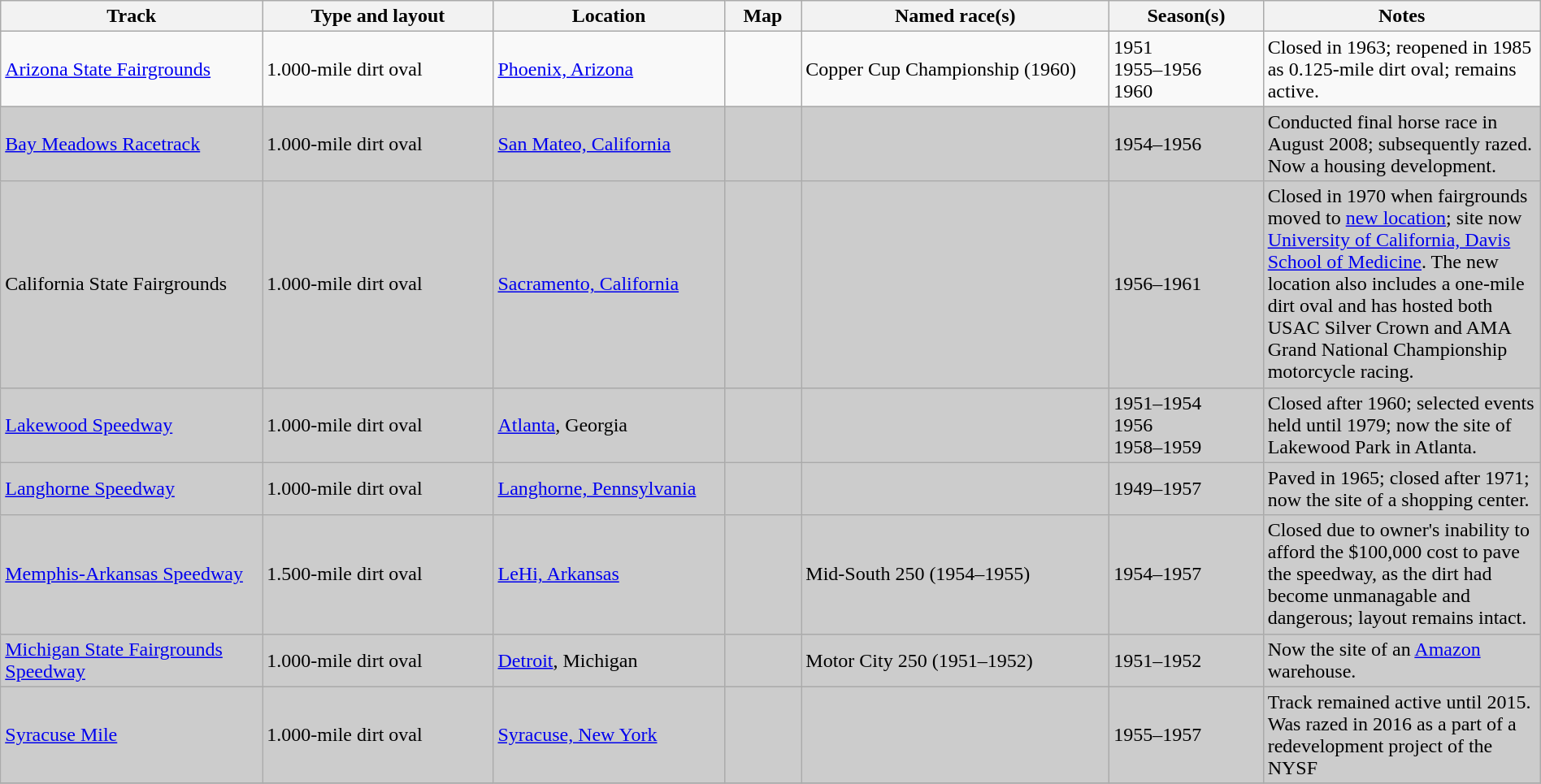<table class="wikitable sortable" style="width:100%;">
<tr>
<th style="width:17%;">Track</th>
<th style="width:15%;">Type and layout</th>
<th style="width:15%;">Location</th>
<th style="width:5%;">Map</th>
<th style="width:20%;">Named race(s)</th>
<th style="width:10%;">Season(s)</th>
<th style="width:18%;">Notes</th>
</tr>
<tr>
<td><a href='#'>Arizona State Fairgrounds</a></td>
<td>1.000-mile dirt oval</td>
<td><a href='#'>Phoenix, Arizona</a></td>
<td></td>
<td>Copper Cup Championship (1960)</td>
<td>1951<br>1955–1956<br>1960</td>
<td>Closed in 1963; reopened in 1985 as 0.125-mile dirt oval; remains active.</td>
</tr>
<tr style="background:#CCCCCC;">
<td><a href='#'>Bay Meadows Racetrack</a></td>
<td>1.000-mile dirt oval</td>
<td><a href='#'>San Mateo, California</a></td>
<td></td>
<td></td>
<td>1954–1956</td>
<td>Conducted final horse race in August 2008; subsequently razed. Now a housing development.</td>
</tr>
<tr style="background:#CCCCCC;">
<td>California State Fairgrounds</td>
<td>1.000-mile dirt oval</td>
<td><a href='#'>Sacramento, California</a></td>
<td></td>
<td></td>
<td>1956–1961</td>
<td>Closed in 1970 when fairgrounds moved to <a href='#'>new location</a>; site now <a href='#'>University of California, Davis School of Medicine</a>. The new location also includes a one-mile dirt oval and has hosted both USAC Silver Crown and AMA Grand National Championship motorcycle racing.</td>
</tr>
<tr style="background:#CCCCCC;">
<td><a href='#'>Lakewood Speedway</a></td>
<td>1.000-mile dirt oval</td>
<td><a href='#'>Atlanta</a>, Georgia</td>
<td></td>
<td></td>
<td>1951–1954<br>1956<br>1958–1959</td>
<td>Closed after 1960; selected events held until 1979; now the site of Lakewood Park in Atlanta.</td>
</tr>
<tr style="background:#CCCCCC;">
<td><a href='#'>Langhorne Speedway</a></td>
<td>1.000-mile dirt oval</td>
<td><a href='#'>Langhorne, Pennsylvania</a></td>
<td></td>
<td></td>
<td>1949–1957</td>
<td>Paved in 1965; closed after 1971; now the site of a shopping center.</td>
</tr>
<tr style="background:#CCCCCC;">
<td><a href='#'>Memphis-Arkansas Speedway</a></td>
<td>1.500-mile dirt oval</td>
<td><a href='#'>LeHi, Arkansas</a></td>
<td></td>
<td>Mid-South 250 (1954–1955)</td>
<td>1954–1957</td>
<td>Closed due to owner's inability to afford the $100,000 cost to pave the speedway, as the dirt had become unmanagable and dangerous; layout remains intact.</td>
</tr>
<tr style="background:#CCCCCC;">
<td><a href='#'>Michigan State Fairgrounds Speedway</a></td>
<td>1.000-mile dirt oval</td>
<td><a href='#'>Detroit</a>, Michigan</td>
<td></td>
<td>Motor City 250 (1951–1952)</td>
<td>1951–1952</td>
<td>Now the site of an <a href='#'>Amazon</a> warehouse.</td>
</tr>
<tr style="background:#CCCCCC;">
<td><a href='#'>Syracuse Mile</a></td>
<td>1.000-mile dirt oval</td>
<td><a href='#'>Syracuse, New York</a></td>
<td></td>
<td></td>
<td>1955–1957</td>
<td>Track remained active until 2015. Was razed in 2016 as a part of a redevelopment project of the NYSF</td>
</tr>
<tr>
</tr>
</table>
